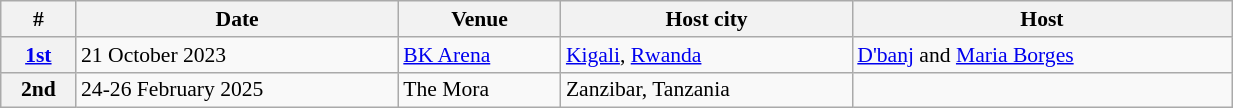<table class="wikitable"  style="font-size:90%; width:65%;">
<tr>
<th>#</th>
<th>Date</th>
<th>Venue</th>
<th>Host city</th>
<th>Host</th>
</tr>
<tr>
<th><a href='#'>1st</a></th>
<td>21 October 2023</td>
<td><a href='#'>BK Arena</a></td>
<td><a href='#'>Kigali</a>, <a href='#'>Rwanda</a></td>
<td><a href='#'>D'banj</a> and <a href='#'>Maria Borges</a></td>
</tr>
<tr>
<th>2nd</th>
<td>24-26 February 2025</td>
<td>The Mora</td>
<td>Zanzibar, Tanzania</td>
<td></td>
</tr>
</table>
